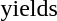<table>
<tr>
<td></td>
<td></td>
<td align="center"></td>
<td></td>
<td></td>
<td></td>
</tr>
<tr>
<td>yields  </td>
</tr>
<tr>
<td></td>
<td></td>
<td></td>
<td></td>
<td></td>
<td></td>
</tr>
</table>
